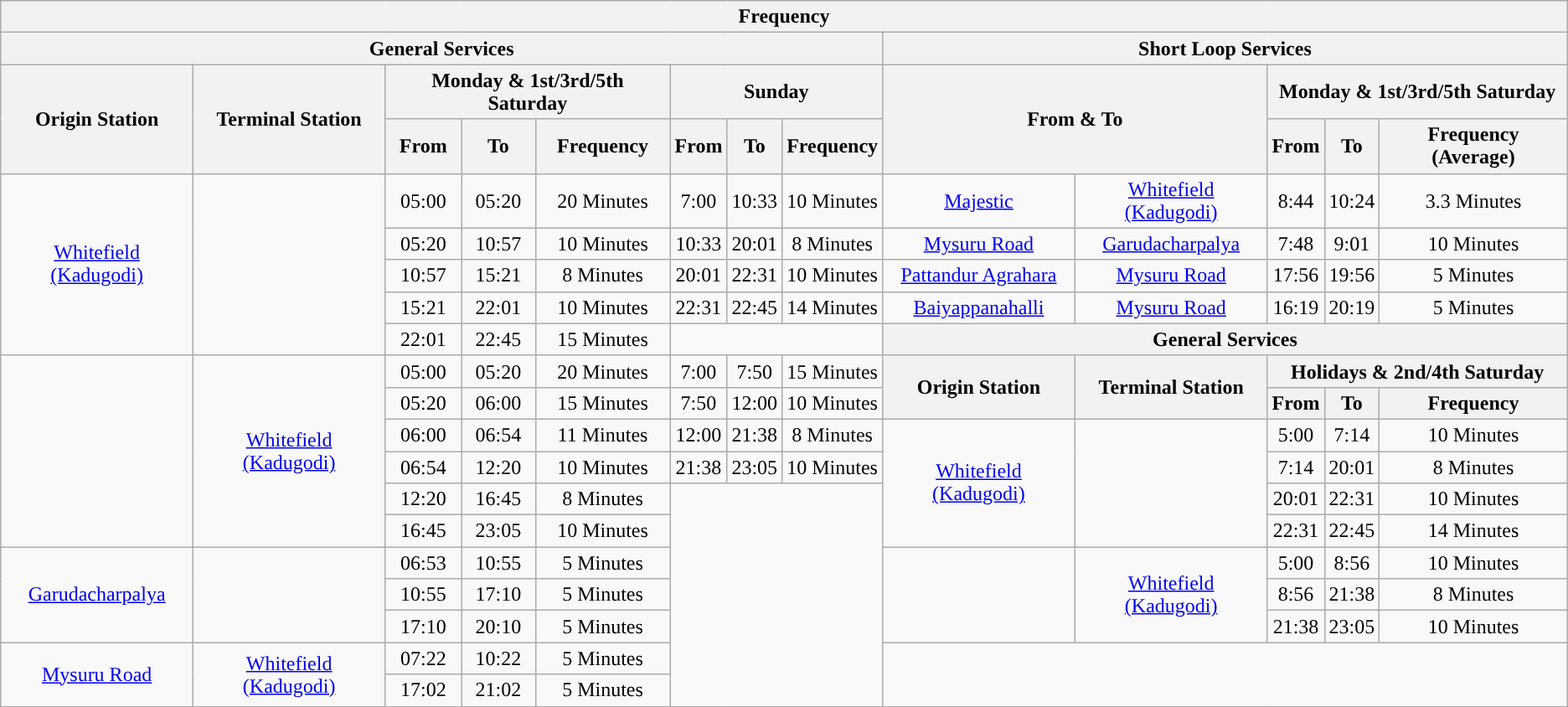<table class="wikitable" style="text-align: center;">
<tr>
<th colspan="13" style="background:#"><span><strong>Frequency</strong></span></th>
</tr>
<tr>
<th colspan="8" style="background:#"><span><strong>General Services</strong></span></th>
<th colspan="5" style="background:#"><span><strong>Short Loop Services</strong></span></th>
</tr>
<tr>
<th rowspan="2">Origin Station</th>
<th rowspan="2">Terminal Station</th>
<th colspan="3">Monday & 1st/3rd/5th Saturday</th>
<th colspan="3">Sunday</th>
<th colspan="2" rowspan="2">From & To</th>
<th colspan="3">Monday & 1st/3rd/5th Saturday</th>
</tr>
<tr>
<th>From</th>
<th>To</th>
<th>Frequency</th>
<th>From</th>
<th>To</th>
<th>Frequency</th>
<th>From</th>
<th>To</th>
<th>Frequency (Average)</th>
</tr>
<tr>
<td rowspan="5"><a href='#'>Whitefield (Kadugodi)</a></td>
<td rowspan="5"></td>
<td>05:00</td>
<td>05:20</td>
<td>20 Minutes</td>
<td>7:00</td>
<td>10:33</td>
<td>10 Minutes</td>
<td><a href='#'>Majestic</a></td>
<td><a href='#'>Whitefield (Kadugodi)</a></td>
<td>8:44</td>
<td>10:24</td>
<td>3.3 Minutes</td>
</tr>
<tr>
<td>05:20</td>
<td>10:57</td>
<td>10 Minutes</td>
<td>10:33</td>
<td>20:01</td>
<td>8 Minutes</td>
<td><a href='#'>Mysuru Road</a></td>
<td><a href='#'>Garudacharpalya</a></td>
<td>7:48</td>
<td>9:01</td>
<td>10 Minutes</td>
</tr>
<tr>
<td>10:57</td>
<td>15:21</td>
<td>8 Minutes</td>
<td>20:01</td>
<td>22:31</td>
<td>10 Minutes</td>
<td><a href='#'>Pattandur Agrahara</a></td>
<td><a href='#'>Mysuru Road</a></td>
<td>17:56</td>
<td>19:56</td>
<td>5 Minutes</td>
</tr>
<tr>
<td>15:21</td>
<td>22:01</td>
<td>10 Minutes</td>
<td>22:31</td>
<td>22:45</td>
<td>14 Minutes</td>
<td><a href='#'>Baiyappanahalli</a></td>
<td><a href='#'>Mysuru Road</a></td>
<td>16:19</td>
<td>20:19</td>
<td>5 Minutes</td>
</tr>
<tr>
<td>22:01</td>
<td>22:45</td>
<td>15 Minutes</td>
<td colspan="3"></td>
<th colspan="5" style="background:#"><span><strong>General Services</strong></span></th>
</tr>
<tr>
<td rowspan="6"></td>
<td rowspan="6"><a href='#'>Whitefield (Kadugodi)</a></td>
<td>05:00</td>
<td>05:20</td>
<td>20 Minutes</td>
<td>7:00</td>
<td>7:50</td>
<td>15 Minutes</td>
<th rowspan="2">Origin Station</th>
<th rowspan="2">Terminal Station</th>
<th colspan="3">Holidays & 2nd/4th Saturday</th>
</tr>
<tr>
<td>05:20</td>
<td>06:00</td>
<td>15 Minutes</td>
<td>7:50</td>
<td>12:00</td>
<td>10 Minutes</td>
<th>From</th>
<th>To</th>
<th>Frequency</th>
</tr>
<tr>
<td>06:00</td>
<td>06:54</td>
<td>11 Minutes</td>
<td>12:00</td>
<td>21:38</td>
<td>8 Minutes</td>
<td rowspan="4"><a href='#'>Whitefield (Kadugodi)</a></td>
<td rowspan="4"></td>
<td>5:00</td>
<td>7:14</td>
<td>10 Minutes</td>
</tr>
<tr>
<td>06:54</td>
<td>12:20</td>
<td>10 Minutes</td>
<td>21:38</td>
<td>23:05</td>
<td>10 Minutes</td>
<td>7:14</td>
<td>20:01</td>
<td>8 Minutes</td>
</tr>
<tr>
<td>12:20</td>
<td>16:45</td>
<td>8 Minutes</td>
<td colspan="3" rowspan="7"></td>
<td>20:01</td>
<td>22:31</td>
<td>10 Minutes</td>
</tr>
<tr>
<td>16:45</td>
<td>23:05</td>
<td>10 Minutes</td>
<td>22:31</td>
<td>22:45</td>
<td>14 Minutes</td>
</tr>
<tr>
<td rowspan="3"><a href='#'>Garudacharpalya</a></td>
<td rowspan="3"></td>
<td>06:53</td>
<td>10:55</td>
<td>5 Minutes</td>
<td rowspan="3"></td>
<td rowspan="3"><a href='#'>Whitefield (Kadugodi)</a></td>
<td>5:00</td>
<td>8:56</td>
<td>10 Minutes</td>
</tr>
<tr>
<td>10:55</td>
<td>17:10</td>
<td>5 Minutes</td>
<td>8:56</td>
<td>21:38</td>
<td>8 Minutes</td>
</tr>
<tr>
<td>17:10</td>
<td>20:10</td>
<td>5 Minutes</td>
<td>21:38</td>
<td>23:05</td>
<td>10 Minutes</td>
</tr>
<tr>
<td rowspan="2"><a href='#'>Mysuru Road</a></td>
<td rowspan="2"><a href='#'>Whitefield (Kadugodi)</a></td>
<td>07:22</td>
<td>10:22</td>
<td>5 Minutes</td>
<td colspan="5" rowspan="2"></td>
</tr>
<tr>
<td>17:02</td>
<td>21:02</td>
<td>5 Minutes</td>
</tr>
</table>
